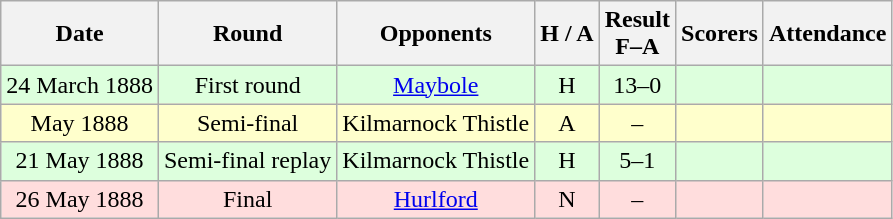<table class="wikitable" style="text-align:center">
<tr>
<th>Date</th>
<th>Round</th>
<th>Opponents</th>
<th>H / A</th>
<th>Result<br>F–A</th>
<th>Scorers</th>
<th>Attendance</th>
</tr>
<tr bgcolor=#ddffdd>
<td>24 March 1888</td>
<td>First round</td>
<td><a href='#'>Maybole</a></td>
<td>H</td>
<td>13–0</td>
<td></td>
<td></td>
</tr>
<tr bgcolor=#ffffcc>
<td>May 1888</td>
<td>Semi-final</td>
<td>Kilmarnock Thistle</td>
<td>A</td>
<td>–</td>
<td></td>
<td></td>
</tr>
<tr bgcolor=#ddffdd>
<td>21 May 1888</td>
<td>Semi-final replay</td>
<td>Kilmarnock Thistle</td>
<td>H</td>
<td>5–1</td>
<td></td>
<td></td>
</tr>
<tr bgcolor=#ffdddd>
<td>26 May 1888</td>
<td>Final</td>
<td><a href='#'>Hurlford</a></td>
<td>N</td>
<td>–</td>
<td></td>
<td></td>
</tr>
</table>
